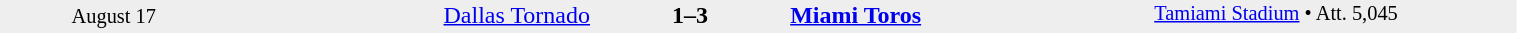<table style="width:80%; background:#eee;" cellspacing="0">
<tr>
<td rowspan="3" style="text-align:center; font-size:85%; width:15%;">August 17</td>
<td style="width:24%; text-align:right;"><a href='#'>Dallas Tornado</a></td>
<td style="text-align:center; width:13%;"><strong>1–3</strong></td>
<td width=24%><strong><a href='#'>Miami Toros</a></strong></td>
<td rowspan="3" style="font-size:85%; vertical-align:top;"><a href='#'>Tamiami Stadium</a> • Att. 5,045</td>
</tr>
<tr style=font-size:85%>
<td align=right valign=top></td>
<td valign=top></td>
<td align=left valign=top></td>
</tr>
</table>
